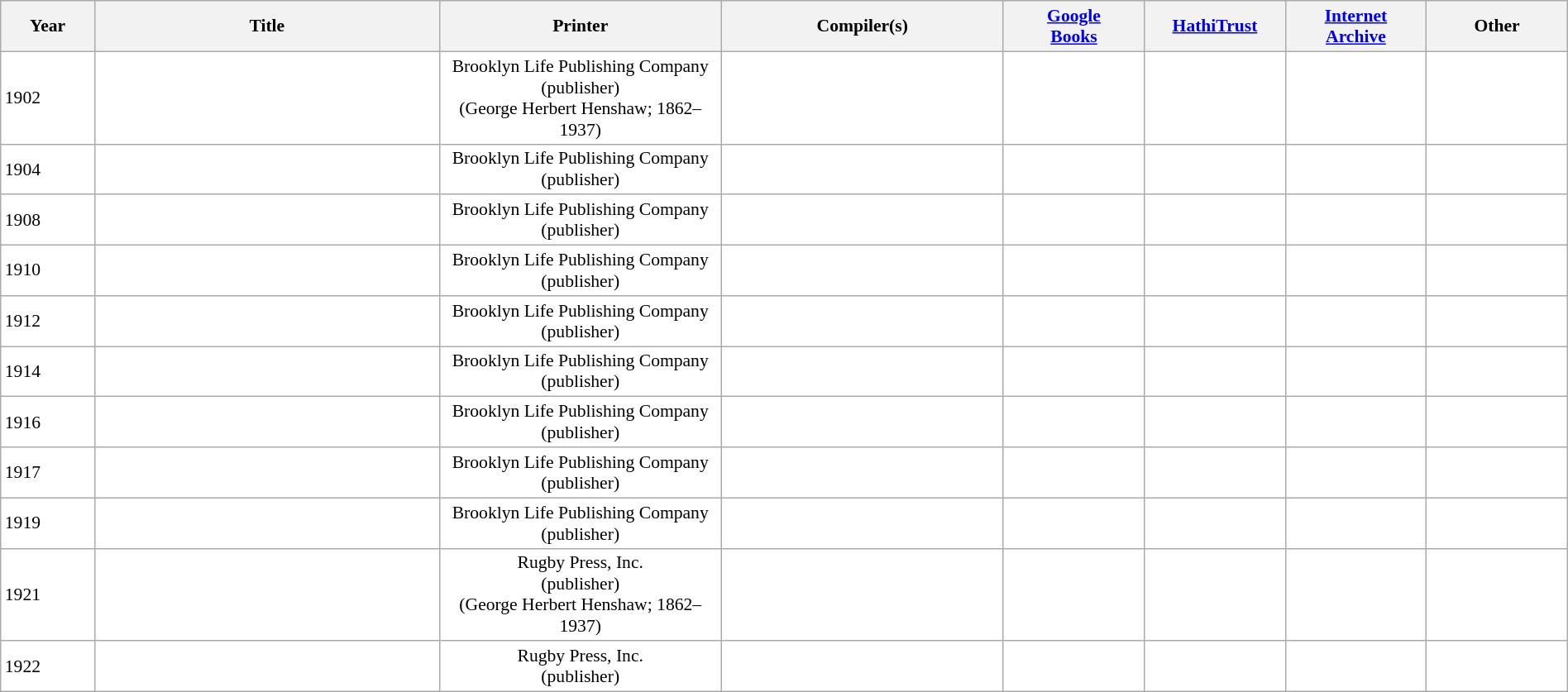<table class="wikitable collapsible sortable" border="0" cellpadding="1" style="color:black; background-color: #FFFFFF; font-size: 90%; width:100%">
<tr>
<th>Year</th>
<th>Title</th>
<th>Printer</th>
<th>Compiler(s)</th>
<th><a href='#'>Google<br>Books</a></th>
<th><a href='#'>HathiTrust</a></th>
<th><a href='#'>Internet<br>Archive</a></th>
<th>Other</th>
</tr>
<tr>
<td width="6%">1902</td>
<td width="22%" width="18%" data-sort-value="brooklyn blue 1902"></td>
<td style="text-align:center" width="18%" data-sort-value="brooklyn life 1902">Brooklyn Life Publishing Company<br>(publisher)<br>(George Herbert Henshaw; 1862–1937)</td>
<td style="text-align:center" width="18%"></td>
<td style="text-align:center" width="9%" data-sort-value="NYPL 1902"></td>
<td style="text-align:center" width="9%"></td>
<td style="text-align:center" width="9%"></td>
<td style="text-align:center" width="9%"></td>
</tr>
<tr>
<td width="6%">1904</td>
<td width="22%" width="18%" data-sort-value="brooklyn blue 1904"></td>
<td style="text-align:center" width="18%" data-sort-value="brooklyn life 1904">Brooklyn Life Publishing Company<br>(publisher)</td>
<td style="text-align:center" width="18%"></td>
<td style="text-align:center" width="9%" data-sort-value="NYPL 1904"></td>
<td style="text-align:center" width="9%"></td>
<td style="text-align:center" width="9%"></td>
<td style="text-align:center" width="9%"></td>
</tr>
<tr>
<td width="6%">1908</td>
<td width="22%" width="18%" data-sort-value="brooklyn blue 1908"></td>
<td style="text-align:center" width="18%" data-sort-value="brooklyn life 1908">Brooklyn Life Publishing Company<br>(publisher)</td>
<td style="text-align:center" width="18%"></td>
<td style="text-align:center" width="9%" data-sort-value="NYPL 1908"></td>
<td style="text-align:center" width="9%"></td>
<td style="text-align:center" width="9%" data-sort-value="NYPL 1908"></td>
<td style="text-align:center" width="9%"></td>
</tr>
<tr>
<td width="6%">1910</td>
<td width="22%" width="18%" data-sort-value="brooklyn blue 1910"></td>
<td style="text-align:center" width="18%" data-sort-value="brooklyn life 1910">Brooklyn Life Publishing Company<br>(publisher)</td>
<td style="text-align:center" width="18%"></td>
<td style="text-align:center" width="9%" data-sort-value="NYPL 1910"></td>
<td style="text-align:center" width="9%"></td>
<td style="text-align:center" width="9%"></td>
<td style="text-align:center" width="9%"></td>
</tr>
<tr>
<td width="6%">1912</td>
<td width="22%" width="18%" data-sort-value="brooklyn blue 1912"></td>
<td style="text-align:center" width="18%" data-sort-value="brooklyn life 1912">Brooklyn Life Publishing Company<br>(publisher)</td>
<td style="text-align:center" width="18%"></td>
<td style="text-align:center" width="9%" data-sort-value="NYPL 1912"></td>
<td style="text-align:center" width="9%"></td>
<td style="text-align:center" width="9%"></td>
<td style="text-align:center" width="9%"></td>
</tr>
<tr>
<td width="6%">1914</td>
<td width="22%" width="18%" data-sort-value="brooklyn blue 1914"></td>
<td style="text-align:center" width="18%" data-sort-value="brooklyn life 1914">Brooklyn Life Publishing Company<br>(publisher)</td>
<td style="text-align:center" width="18%"></td>
<td style="text-align:center" width="9%" data-sort-value="NYPL 1914"></td>
<td style="text-align:center" width="9%"></td>
<td style="text-align:center" width="9%"></td>
<td style="text-align:center" width="9%"></td>
</tr>
<tr>
<td width="6%">1916</td>
<td width="22%" width="18%" data-sort-value="brooklyn blue 1916"></td>
<td style="text-align:center" width="18%" data-sort-value="brooklyn life 1916">Brooklyn Life Publishing Company<br>(publisher)</td>
<td style="text-align:center" width="18%"></td>
<td style="text-align:center" width="9%" data-sort-value="NYPL 1916"></td>
<td style="text-align:center" width="9%"></td>
<td style="text-align:center" width="9%"></td>
<td style="text-align:center" width="9%"></td>
</tr>
<tr>
<td width="6%">1917</td>
<td width="22%" width="18%" data-sort-value="brooklyn blue 1917"></td>
<td style="text-align:center" width="18%" data-sort-value="brooklyn life 1917">Brooklyn Life Publishing Company<br>(publisher)</td>
<td style="text-align:center" width="18%"></td>
<td style="text-align:center" width="9%" data-sort-value="NYPL 1917"></td>
<td style="text-align:center" width="9%"></td>
<td style="text-align:center" width="9%"></td>
<td style="text-align:center" width="9%"></td>
</tr>
<tr>
<td width="6%">1919</td>
<td width="22%" width="18%" data-sort-value="brooklyn blue 1919"></td>
<td style="text-align:center" width="18%" data-sort-value="brooklyn life 1919">Brooklyn Life Publishing Company<br>(publisher)</td>
<td style="text-align:center" width="18%"></td>
<td style="text-align:center" width="9%" data-sort-value="NYPL 1919"></td>
<td style="text-align:center" width="9%"></td>
<td style="text-align:center" width="9%"></td>
<td style="text-align:center" width="9%"></td>
</tr>
<tr>
<td width="6%">1921</td>
<td width="22%" width="18%" data-sort-value="brooklyn blue 1921"></td>
<td style="text-align:center" width="18%" data-sort-value="rugby 1921">Rugby Press, Inc.<br>(publisher)<br>(George Herbert Henshaw; 1862–1937)</td>
<td style="text-align:center" width="18%"></td>
<td style="text-align:center" width="9%" data-sort-value="NYPL 1921"></td>
<td style="text-align:center" width="9%"></td>
<td style="text-align:center" width="9%"></td>
<td style="text-align:center" width="9%"></td>
</tr>
<tr>
<td width="6%">1922</td>
<td width="22%" width="18%" data-sort-value="brooklyn blue 1922"></td>
<td style="text-align:center" width="18%" data-sort-value="rugby 1922">Rugby Press, Inc.<br>(publisher)</td>
<td style="text-align:center" width="18%"></td>
<td style="text-align:center" width="9%" data-sort-value="NYPL 1922"></td>
<td style="text-align:center" width="9%"></td>
<td style="text-align:center" width="9%"></td>
<td style="text-align:center" width="9%"></td>
</tr>
</table>
